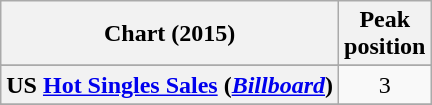<table class="wikitable sortable plainrowheaders">
<tr>
<th>Chart (2015)</th>
<th>Peak<br>position</th>
</tr>
<tr>
</tr>
<tr>
</tr>
<tr>
<th scope="row">US <a href='#'>Hot Singles Sales</a> (<a href='#'><em>Billboard</em></a>)</th>
<td style="text-align:center;">3</td>
</tr>
<tr>
</tr>
</table>
